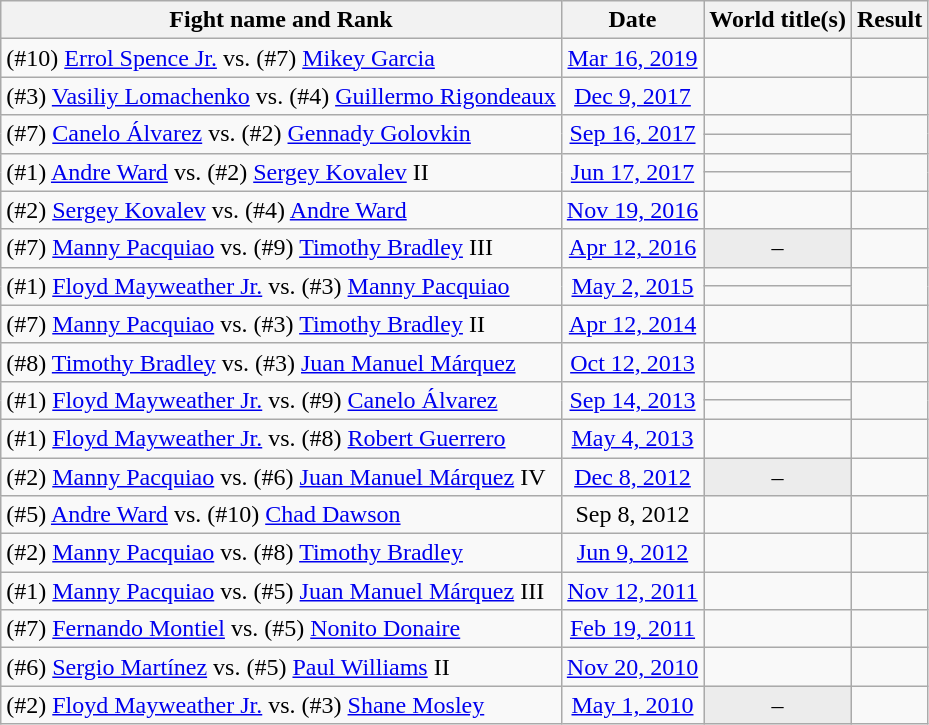<table class="wikitable" style="text-align:center">
<tr>
<th>Fight name and Rank</th>
<th>Date</th>
<th>World title(s)</th>
<th>Result</th>
</tr>
<tr>
<td align=left>(#10) <a href='#'>Errol Spence Jr.</a> vs. (#7) <a href='#'>Mikey Garcia</a></td>
<td><a href='#'>Mar 16, 2019</a></td>
<td align=left></td>
<td align=left></td>
</tr>
<tr>
<td align=left>(#3) <a href='#'>Vasiliy Lomachenko</a> vs. (#4) <a href='#'>Guillermo Rigondeaux</a></td>
<td><a href='#'>Dec 9, 2017</a></td>
<td align=left></td>
<td align=left></td>
</tr>
<tr>
<td rowspan=2 align=left>(#7) <a href='#'>Canelo Álvarez</a> vs. (#2) <a href='#'>Gennady Golovkin</a></td>
<td rowspan=2><a href='#'>Sep 16, 2017</a></td>
<td align=left></td>
<td rowspan=2 align=left></td>
</tr>
<tr>
<td align=left></td>
</tr>
<tr>
<td rowspan=2 align=left>(#1) <a href='#'>Andre Ward</a> vs. (#2) <a href='#'>Sergey Kovalev</a> II</td>
<td rowspan=2><a href='#'>Jun 17, 2017</a></td>
<td align=left></td>
<td rowspan=2 align=left></td>
</tr>
<tr>
<td align=left></td>
</tr>
<tr>
<td align=left>(#2) <a href='#'>Sergey Kovalev</a> vs. (#4) <a href='#'>Andre Ward</a></td>
<td><a href='#'>Nov 19, 2016</a></td>
<td align=left></td>
<td align=left></td>
</tr>
<tr>
<td align=left>(#7) <a href='#'>Manny Pacquiao</a> vs. (#9) <a href='#'>Timothy Bradley</a> III</td>
<td><a href='#'>Apr 12, 2016</a></td>
<td bgcolor=#ECECEC>–</td>
<td align=left></td>
</tr>
<tr>
<td rowspan=2 align=left>(#1) <a href='#'>Floyd Mayweather Jr.</a> vs. (#3) <a href='#'>Manny Pacquiao</a></td>
<td rowspan=2><a href='#'>May 2, 2015</a></td>
<td align=left></td>
<td rowspan=2 align=left></td>
</tr>
<tr>
<td align=left></td>
</tr>
<tr>
<td align=left>(#7) <a href='#'>Manny Pacquiao</a> vs. (#3) <a href='#'>Timothy Bradley</a> II</td>
<td><a href='#'>Apr 12, 2014</a></td>
<td align=left></td>
<td align=left></td>
</tr>
<tr>
<td align=left>(#8) <a href='#'>Timothy Bradley</a> vs. (#3) <a href='#'>Juan Manuel Márquez</a></td>
<td><a href='#'>Oct 12, 2013</a></td>
<td align=left></td>
<td align=left></td>
</tr>
<tr>
<td rowspan=2 align=left>(#1) <a href='#'>Floyd Mayweather Jr.</a> vs. (#9) <a href='#'>Canelo Álvarez</a></td>
<td rowspan=2><a href='#'>Sep 14, 2013</a></td>
<td align=left></td>
<td rowspan=2 align=left></td>
</tr>
<tr>
<td align=left></td>
</tr>
<tr>
<td align=left>(#1) <a href='#'>Floyd Mayweather Jr.</a> vs. (#8) <a href='#'>Robert Guerrero</a></td>
<td><a href='#'>May 4, 2013</a></td>
<td align=left></td>
<td align=left></td>
</tr>
<tr>
<td align=left>(#2) <a href='#'>Manny Pacquiao</a> vs. (#6) <a href='#'>Juan Manuel Márquez</a> IV</td>
<td><a href='#'>Dec 8, 2012</a></td>
<td bgcolor=#ECECEC>–</td>
<td align=left></td>
</tr>
<tr>
<td align=left>(#5) <a href='#'>Andre Ward</a> vs. (#10) <a href='#'>Chad Dawson</a></td>
<td>Sep 8, 2012</td>
<td align=left></td>
<td align=left></td>
</tr>
<tr>
<td align=left>(#2) <a href='#'>Manny Pacquiao</a> vs. (#8) <a href='#'>Timothy Bradley</a></td>
<td><a href='#'>Jun 9, 2012</a></td>
<td align=left></td>
<td align=left></td>
</tr>
<tr>
<td align=left>(#1) <a href='#'>Manny Pacquiao</a> vs. (#5) <a href='#'>Juan Manuel Márquez</a> III</td>
<td><a href='#'>Nov 12, 2011</a></td>
<td align=left></td>
<td align=left></td>
</tr>
<tr>
<td align=left>(#7) <a href='#'>Fernando Montiel</a> vs. (#5) <a href='#'>Nonito Donaire</a></td>
<td><a href='#'>Feb 19, 2011</a></td>
<td align=left></td>
<td align=left></td>
</tr>
<tr>
<td align=left>(#6) <a href='#'>Sergio Martínez</a> vs. (#5) <a href='#'>Paul Williams</a> II</td>
<td><a href='#'>Nov 20, 2010</a></td>
<td align=left></td>
<td align=left></td>
</tr>
<tr>
<td align=left>(#2) <a href='#'>Floyd Mayweather Jr.</a> vs. (#3) <a href='#'>Shane Mosley</a></td>
<td><a href='#'>May 1, 2010</a></td>
<td bgcolor=#ECECEC>–</td>
<td align=left></td>
</tr>
</table>
